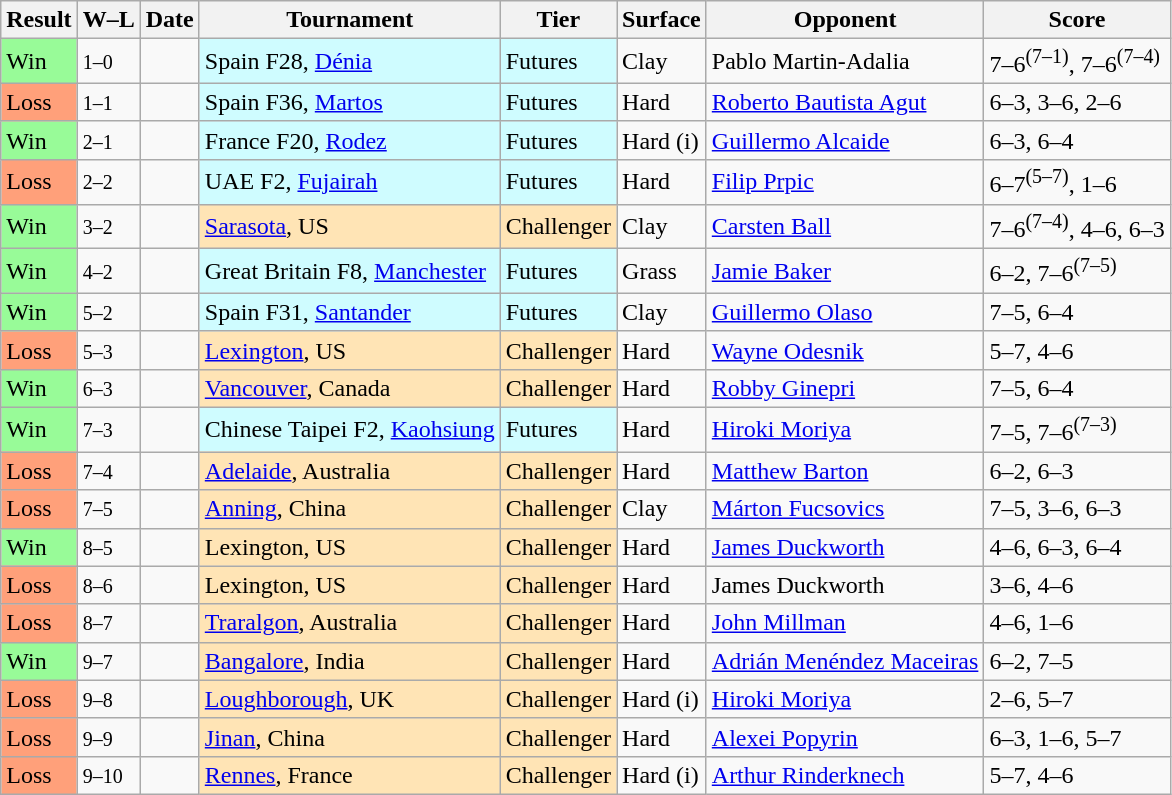<table class="sortable wikitable">
<tr>
<th>Result</th>
<th class="unsortable">W–L</th>
<th>Date</th>
<th>Tournament</th>
<th>Tier</th>
<th>Surface</th>
<th>Opponent</th>
<th class="unsortable">Score</th>
</tr>
<tr>
<td bgcolor=98FB98>Win</td>
<td><small>1–0</small></td>
<td></td>
<td style="background:#cffcff;">Spain F28, <a href='#'>Dénia</a></td>
<td style="background:#cffcff;">Futures</td>
<td>Clay</td>
<td> Pablo Martin-Adalia</td>
<td>7–6<sup>(7–1)</sup>, 7–6<sup>(7–4)</sup></td>
</tr>
<tr>
<td bgcolor=FFA07A>Loss</td>
<td><small>1–1</small></td>
<td></td>
<td style="background:#cffcff;">Spain F36, <a href='#'>Martos</a></td>
<td style="background:#cffcff;">Futures</td>
<td>Hard</td>
<td> <a href='#'>Roberto Bautista Agut</a></td>
<td>6–3, 3–6, 2–6</td>
</tr>
<tr>
<td bgcolor=98FB98>Win</td>
<td><small>2–1</small></td>
<td></td>
<td style="background:#cffcff;">France F20, <a href='#'>Rodez</a></td>
<td style="background:#cffcff;">Futures</td>
<td>Hard (i)</td>
<td> <a href='#'>Guillermo Alcaide</a></td>
<td>6–3, 6–4</td>
</tr>
<tr>
<td bgcolor=FFA07A>Loss</td>
<td><small>2–2</small></td>
<td></td>
<td style="background:#cffcff;">UAE F2, <a href='#'>Fujairah</a></td>
<td style="background:#cffcff;">Futures</td>
<td>Hard</td>
<td> <a href='#'>Filip Prpic</a></td>
<td>6–7<sup>(5–7)</sup>, 1–6</td>
</tr>
<tr>
<td bgcolor=98FB98>Win</td>
<td><small>3–2</small></td>
<td><a href='#'></a></td>
<td style="background:moccasin;"><a href='#'>Sarasota</a>, US</td>
<td style="background:moccasin;">Challenger</td>
<td>Clay</td>
<td> <a href='#'>Carsten Ball</a></td>
<td>7–6<sup>(7–4)</sup>, 4–6, 6–3</td>
</tr>
<tr>
<td bgcolor=98FB98>Win</td>
<td><small>4–2</small></td>
<td></td>
<td style="background:#cffcff;">Great Britain F8, <a href='#'>Manchester</a></td>
<td style="background:#cffcff;">Futures</td>
<td>Grass</td>
<td> <a href='#'>Jamie Baker</a></td>
<td>6–2, 7–6<sup>(7–5)</sup></td>
</tr>
<tr>
<td bgcolor=98FB98>Win</td>
<td><small>5–2</small></td>
<td></td>
<td style="background:#cffcff;">Spain F31, <a href='#'>Santander</a></td>
<td style="background:#cffcff;">Futures</td>
<td>Clay</td>
<td> <a href='#'>Guillermo Olaso</a></td>
<td>7–5, 6–4</td>
</tr>
<tr>
<td bgcolor=FFA07A>Loss</td>
<td><small>5–3</small></td>
<td><a href='#'></a></td>
<td style="background:moccasin;"><a href='#'>Lexington</a>, US</td>
<td style="background:moccasin;">Challenger</td>
<td>Hard</td>
<td> <a href='#'>Wayne Odesnik</a></td>
<td>5–7, 4–6</td>
</tr>
<tr>
<td bgcolor=98FB98>Win</td>
<td><small>6–3</small></td>
<td><a href='#'></a></td>
<td style="background:moccasin;"><a href='#'>Vancouver</a>, Canada</td>
<td style="background:moccasin;">Challenger</td>
<td>Hard</td>
<td> <a href='#'>Robby Ginepri</a></td>
<td>7–5, 6–4</td>
</tr>
<tr>
<td bgcolor=98FB98>Win</td>
<td><small>7–3</small></td>
<td></td>
<td style="background:#cffcff;">Chinese Taipei F2, <a href='#'>Kaohsiung</a></td>
<td style="background:#cffcff;">Futures</td>
<td>Hard</td>
<td> <a href='#'>Hiroki Moriya</a></td>
<td>7–5, 7–6<sup>(7–3)</sup></td>
</tr>
<tr>
<td bgcolor=FFA07A>Loss</td>
<td><small>7–4</small></td>
<td><a href='#'></a></td>
<td style="background:moccasin;"><a href='#'>Adelaide</a>, Australia</td>
<td style="background:moccasin;">Challenger</td>
<td>Hard</td>
<td> <a href='#'>Matthew Barton</a></td>
<td>6–2, 6–3</td>
</tr>
<tr>
<td bgcolor=FFA07A>Loss</td>
<td><small>7–5</small></td>
<td><a href='#'></a></td>
<td style="background:moccasin;"><a href='#'>Anning</a>, China</td>
<td style="background:moccasin;">Challenger</td>
<td>Clay</td>
<td> <a href='#'>Márton Fucsovics</a></td>
<td>7–5, 3–6, 6–3</td>
</tr>
<tr>
<td bgcolor=98FB98>Win</td>
<td><small>8–5</small></td>
<td><a href='#'></a></td>
<td style="background:moccasin;">Lexington, US</td>
<td style="background:moccasin;">Challenger</td>
<td>Hard</td>
<td> <a href='#'>James Duckworth</a></td>
<td>4–6, 6–3, 6–4</td>
</tr>
<tr>
<td bgcolor=FFA07A>Loss</td>
<td><small>8–6</small></td>
<td><a href='#'></a></td>
<td style="background:moccasin;">Lexington, US</td>
<td style="background:moccasin;">Challenger</td>
<td>Hard</td>
<td> James Duckworth</td>
<td>3–6, 4–6</td>
</tr>
<tr>
<td bgcolor=FFA07A>Loss</td>
<td><small>8–7</small></td>
<td><a href='#'></a></td>
<td style="background:moccasin;"><a href='#'>Traralgon</a>, Australia</td>
<td style="background:moccasin;">Challenger</td>
<td>Hard</td>
<td> <a href='#'>John Millman</a></td>
<td>4–6, 1–6</td>
</tr>
<tr>
<td bgcolor=98FB98>Win</td>
<td><small>9–7</small></td>
<td><a href='#'></a></td>
<td style="background:moccasin;"><a href='#'>Bangalore</a>, India</td>
<td style="background:moccasin;">Challenger</td>
<td>Hard</td>
<td> <a href='#'>Adrián Menéndez Maceiras</a></td>
<td>6–2, 7–5</td>
</tr>
<tr>
<td bgcolor=FFA07A>Loss</td>
<td><small>9–8</small></td>
<td><a href='#'></a></td>
<td style="background:moccasin;"><a href='#'>Loughborough</a>, UK</td>
<td style="background:moccasin;">Challenger</td>
<td>Hard (i)</td>
<td> <a href='#'>Hiroki Moriya</a></td>
<td>2–6, 5–7</td>
</tr>
<tr>
<td bgcolor=FFA07A>Loss</td>
<td><small>9–9</small></td>
<td><a href='#'></a></td>
<td style="background:moccasin;"><a href='#'>Jinan</a>, China</td>
<td style="background:moccasin;">Challenger</td>
<td>Hard</td>
<td> <a href='#'>Alexei Popyrin</a></td>
<td>6–3, 1–6, 5–7</td>
</tr>
<tr>
<td bgcolor=FFA07A>Loss</td>
<td><small>9–10</small></td>
<td><a href='#'></a></td>
<td style="background:moccasin;"><a href='#'>Rennes</a>, France</td>
<td style="background:moccasin;">Challenger</td>
<td>Hard (i)</td>
<td> <a href='#'>Arthur Rinderknech</a></td>
<td>5–7, 4–6</td>
</tr>
</table>
